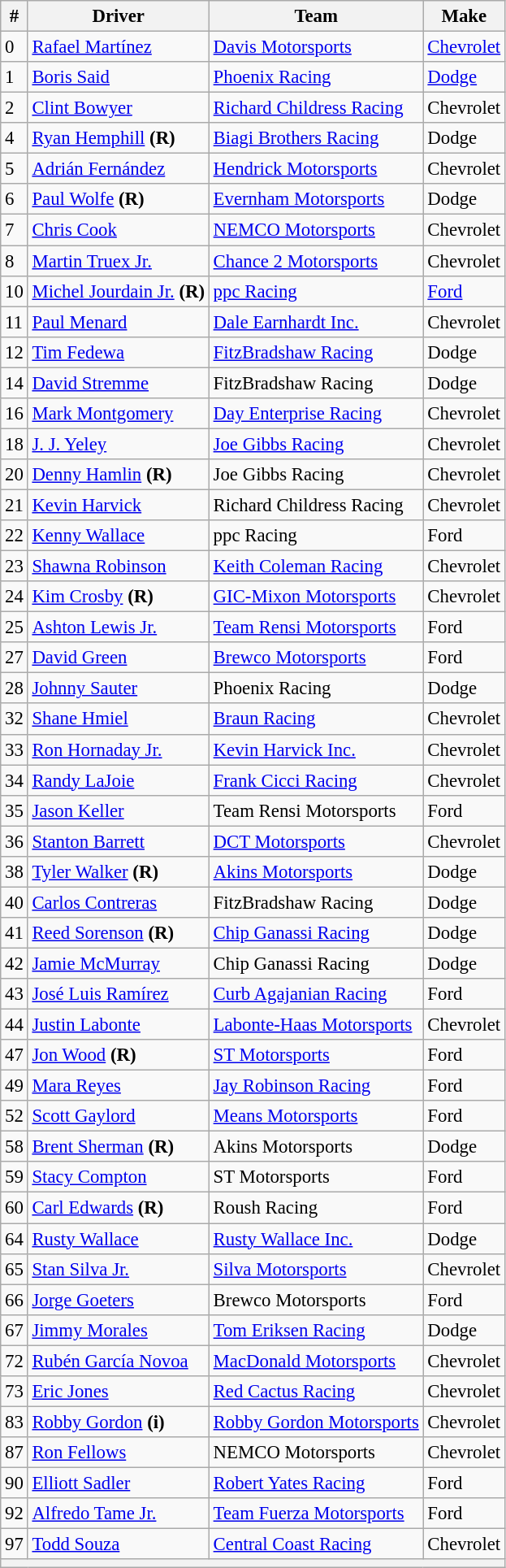<table class="wikitable" style="font-size:95%">
<tr>
<th>#</th>
<th>Driver</th>
<th>Team</th>
<th>Make</th>
</tr>
<tr>
<td>0</td>
<td><a href='#'>Rafael Martínez</a></td>
<td><a href='#'>Davis Motorsports</a></td>
<td><a href='#'>Chevrolet</a></td>
</tr>
<tr>
<td>1</td>
<td><a href='#'>Boris Said</a></td>
<td><a href='#'>Phoenix Racing</a></td>
<td><a href='#'>Dodge</a></td>
</tr>
<tr>
<td>2</td>
<td><a href='#'>Clint Bowyer</a></td>
<td><a href='#'>Richard Childress Racing</a></td>
<td>Chevrolet</td>
</tr>
<tr>
<td>4</td>
<td><a href='#'>Ryan Hemphill</a> <strong>(R)</strong></td>
<td><a href='#'>Biagi Brothers Racing</a></td>
<td>Dodge</td>
</tr>
<tr>
<td>5</td>
<td><a href='#'>Adrián Fernández</a></td>
<td><a href='#'>Hendrick Motorsports</a></td>
<td>Chevrolet</td>
</tr>
<tr>
<td>6</td>
<td><a href='#'>Paul Wolfe</a> <strong>(R)</strong></td>
<td><a href='#'>Evernham Motorsports</a></td>
<td>Dodge</td>
</tr>
<tr>
<td>7</td>
<td><a href='#'>Chris Cook</a></td>
<td><a href='#'>NEMCO Motorsports</a></td>
<td>Chevrolet</td>
</tr>
<tr>
<td>8</td>
<td><a href='#'>Martin Truex Jr.</a></td>
<td><a href='#'>Chance 2 Motorsports</a></td>
<td>Chevrolet</td>
</tr>
<tr>
<td>10</td>
<td><a href='#'>Michel Jourdain Jr.</a> <strong>(R)</strong></td>
<td><a href='#'>ppc Racing</a></td>
<td><a href='#'>Ford</a></td>
</tr>
<tr>
<td>11</td>
<td><a href='#'>Paul Menard</a></td>
<td><a href='#'>Dale Earnhardt Inc.</a></td>
<td>Chevrolet</td>
</tr>
<tr>
<td>12</td>
<td><a href='#'>Tim Fedewa</a></td>
<td><a href='#'>FitzBradshaw Racing</a></td>
<td>Dodge</td>
</tr>
<tr>
<td>14</td>
<td><a href='#'>David Stremme</a></td>
<td>FitzBradshaw Racing</td>
<td>Dodge</td>
</tr>
<tr>
<td>16</td>
<td><a href='#'>Mark Montgomery</a></td>
<td><a href='#'>Day Enterprise Racing</a></td>
<td>Chevrolet</td>
</tr>
<tr>
<td>18</td>
<td><a href='#'>J. J. Yeley</a></td>
<td><a href='#'>Joe Gibbs Racing</a></td>
<td>Chevrolet</td>
</tr>
<tr>
<td>20</td>
<td><a href='#'>Denny Hamlin</a> <strong>(R)</strong></td>
<td>Joe Gibbs Racing</td>
<td>Chevrolet</td>
</tr>
<tr>
<td>21</td>
<td><a href='#'>Kevin Harvick</a></td>
<td>Richard Childress Racing</td>
<td>Chevrolet</td>
</tr>
<tr>
<td>22</td>
<td><a href='#'>Kenny Wallace</a></td>
<td>ppc Racing</td>
<td>Ford</td>
</tr>
<tr>
<td>23</td>
<td><a href='#'>Shawna Robinson</a></td>
<td><a href='#'>Keith Coleman Racing</a></td>
<td>Chevrolet</td>
</tr>
<tr>
<td>24</td>
<td><a href='#'>Kim Crosby</a> <strong>(R)</strong></td>
<td><a href='#'>GIC-Mixon Motorsports</a></td>
<td>Chevrolet</td>
</tr>
<tr>
<td>25</td>
<td><a href='#'>Ashton Lewis Jr.</a></td>
<td><a href='#'>Team Rensi Motorsports</a></td>
<td>Ford</td>
</tr>
<tr>
<td>27</td>
<td><a href='#'>David Green</a></td>
<td><a href='#'>Brewco Motorsports</a></td>
<td>Ford</td>
</tr>
<tr>
<td>28</td>
<td><a href='#'>Johnny Sauter</a></td>
<td>Phoenix Racing</td>
<td>Dodge</td>
</tr>
<tr>
<td>32</td>
<td><a href='#'>Shane Hmiel</a></td>
<td><a href='#'>Braun Racing</a></td>
<td>Chevrolet</td>
</tr>
<tr>
<td>33</td>
<td><a href='#'>Ron Hornaday Jr.</a></td>
<td><a href='#'>Kevin Harvick Inc.</a></td>
<td>Chevrolet</td>
</tr>
<tr>
<td>34</td>
<td><a href='#'>Randy LaJoie</a></td>
<td><a href='#'>Frank Cicci Racing</a></td>
<td>Chevrolet</td>
</tr>
<tr>
<td>35</td>
<td><a href='#'>Jason Keller</a></td>
<td>Team Rensi Motorsports</td>
<td>Ford</td>
</tr>
<tr>
<td>36</td>
<td><a href='#'>Stanton Barrett</a></td>
<td><a href='#'>DCT Motorsports</a></td>
<td>Chevrolet</td>
</tr>
<tr>
<td>38</td>
<td><a href='#'>Tyler Walker</a> <strong>(R)</strong></td>
<td><a href='#'>Akins Motorsports</a></td>
<td>Dodge</td>
</tr>
<tr>
<td>40</td>
<td><a href='#'>Carlos Contreras</a></td>
<td>FitzBradshaw Racing</td>
<td>Dodge</td>
</tr>
<tr>
<td>41</td>
<td><a href='#'>Reed Sorenson</a> <strong>(R)</strong></td>
<td><a href='#'>Chip Ganassi Racing</a></td>
<td>Dodge</td>
</tr>
<tr>
<td>42</td>
<td><a href='#'>Jamie McMurray</a></td>
<td>Chip Ganassi Racing</td>
<td>Dodge</td>
</tr>
<tr>
<td>43</td>
<td><a href='#'>José Luis Ramírez</a></td>
<td><a href='#'>Curb Agajanian Racing</a></td>
<td>Ford</td>
</tr>
<tr>
<td>44</td>
<td><a href='#'>Justin Labonte</a></td>
<td><a href='#'>Labonte-Haas Motorsports</a></td>
<td>Chevrolet</td>
</tr>
<tr>
<td>47</td>
<td><a href='#'>Jon Wood</a> <strong>(R)</strong></td>
<td><a href='#'>ST Motorsports</a></td>
<td>Ford</td>
</tr>
<tr>
<td>49</td>
<td><a href='#'>Mara Reyes</a></td>
<td><a href='#'>Jay Robinson Racing</a></td>
<td>Ford</td>
</tr>
<tr>
<td>52</td>
<td><a href='#'>Scott Gaylord</a></td>
<td><a href='#'>Means Motorsports</a></td>
<td>Ford</td>
</tr>
<tr>
<td>58</td>
<td><a href='#'>Brent Sherman</a> <strong>(R)</strong></td>
<td>Akins Motorsports</td>
<td>Dodge</td>
</tr>
<tr>
<td>59</td>
<td><a href='#'>Stacy Compton</a></td>
<td>ST Motorsports</td>
<td>Ford</td>
</tr>
<tr>
<td>60</td>
<td><a href='#'>Carl Edwards</a> <strong>(R)</strong></td>
<td>Roush Racing</td>
<td>Ford</td>
</tr>
<tr>
<td>64</td>
<td><a href='#'>Rusty Wallace</a></td>
<td><a href='#'>Rusty Wallace Inc.</a></td>
<td>Dodge</td>
</tr>
<tr>
<td>65</td>
<td><a href='#'>Stan Silva Jr.</a></td>
<td><a href='#'>Silva Motorsports</a></td>
<td>Chevrolet</td>
</tr>
<tr>
<td>66</td>
<td><a href='#'>Jorge Goeters</a></td>
<td>Brewco Motorsports</td>
<td>Ford</td>
</tr>
<tr>
<td>67</td>
<td><a href='#'>Jimmy Morales</a></td>
<td><a href='#'>Tom Eriksen Racing</a></td>
<td>Dodge</td>
</tr>
<tr>
<td>72</td>
<td><a href='#'>Rubén García Novoa</a></td>
<td><a href='#'>MacDonald Motorsports</a></td>
<td>Chevrolet</td>
</tr>
<tr>
<td>73</td>
<td><a href='#'>Eric Jones</a></td>
<td><a href='#'>Red Cactus Racing</a></td>
<td>Chevrolet</td>
</tr>
<tr>
<td>83</td>
<td><a href='#'>Robby Gordon</a> <strong>(i)</strong></td>
<td><a href='#'>Robby Gordon Motorsports</a></td>
<td>Chevrolet</td>
</tr>
<tr>
<td>87</td>
<td><a href='#'>Ron Fellows</a></td>
<td>NEMCO Motorsports</td>
<td>Chevrolet</td>
</tr>
<tr>
<td>90</td>
<td><a href='#'>Elliott Sadler</a></td>
<td><a href='#'>Robert Yates Racing</a></td>
<td>Ford</td>
</tr>
<tr>
<td>92</td>
<td><a href='#'>Alfredo Tame Jr.</a></td>
<td><a href='#'>Team Fuerza Motorsports</a></td>
<td>Ford</td>
</tr>
<tr>
<td>97</td>
<td><a href='#'>Todd Souza</a></td>
<td><a href='#'>Central Coast Racing</a></td>
<td>Chevrolet</td>
</tr>
<tr>
<th colspan="4"></th>
</tr>
</table>
